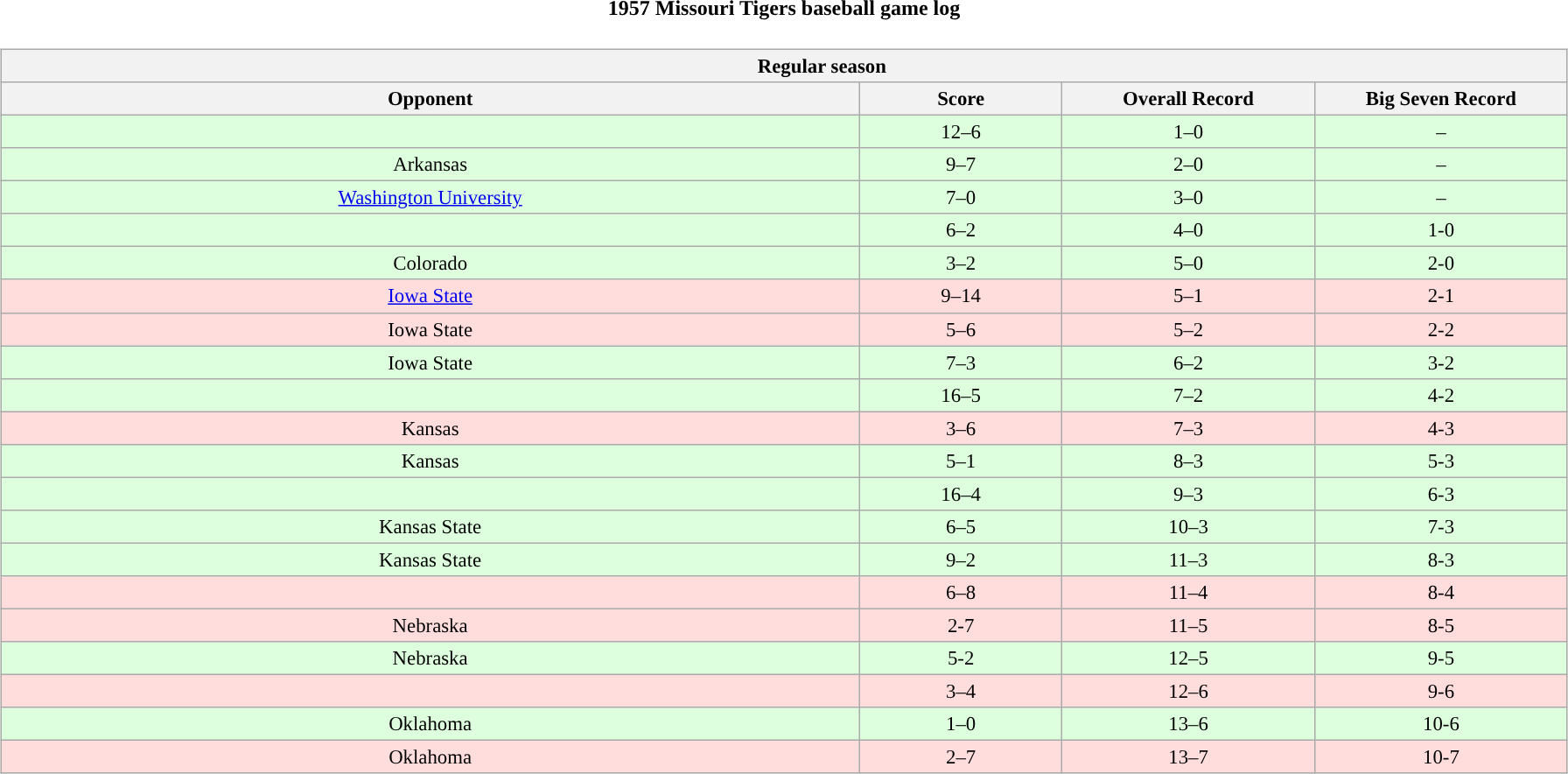<table class="toccolours" width=95% style="clear:both; margin:1.5em auto; text-align:center;">
<tr>
<th colspan=2>1957 Missouri Tigers baseball game log</th>
</tr>
<tr>
<td><br><table class="wikitable collapsible" style="margin:auto; width:100%; text-align:center; font-size:95%">
<tr>
<th colspan=12 style="padding-left:4em;">Regular season</th>
</tr>
<tr>
<th width="17%">Opponent</th>
<th width="4%">Score</th>
<th width="5%">Overall Record</th>
<th width="5%">Big Seven Record</th>
</tr>
<tr bgcolor="ddffdd">
<td></td>
<td>12–6</td>
<td>1–0</td>
<td>–</td>
</tr>
<tr bgcolor="ddffdd">
<td>Arkansas</td>
<td>9–7</td>
<td>2–0</td>
<td>–</td>
</tr>
<tr bgcolor="ddffdd">
<td><a href='#'>Washington University</a></td>
<td>7–0</td>
<td>3–0</td>
<td>–</td>
</tr>
<tr bgcolor="ddffdd">
<td></td>
<td>6–2</td>
<td>4–0</td>
<td>1-0</td>
</tr>
<tr bgcolor="ddffdd">
<td>Colorado</td>
<td>3–2</td>
<td>5–0</td>
<td>2-0</td>
</tr>
<tr bgcolor="ffdddd">
<td><a href='#'>Iowa State</a></td>
<td>9–14</td>
<td>5–1</td>
<td>2-1</td>
</tr>
<tr bgcolor="ffdddd">
<td>Iowa State</td>
<td>5–6</td>
<td>5–2</td>
<td>2-2</td>
</tr>
<tr bgcolor="ddffdd">
<td>Iowa State</td>
<td>7–3</td>
<td>6–2</td>
<td>3-2</td>
</tr>
<tr bgcolor="ddffdd">
<td></td>
<td>16–5</td>
<td>7–2</td>
<td>4-2</td>
</tr>
<tr bgcolor="ffdddd">
<td>Kansas</td>
<td>3–6</td>
<td>7–3</td>
<td>4-3</td>
</tr>
<tr bgcolor="ddffdd">
<td>Kansas</td>
<td>5–1</td>
<td>8–3</td>
<td>5-3</td>
</tr>
<tr bgcolor="ddffdd">
<td></td>
<td>16–4</td>
<td>9–3</td>
<td>6-3</td>
</tr>
<tr bgcolor="ddffdd">
<td>Kansas State</td>
<td>6–5</td>
<td>10–3</td>
<td>7-3</td>
</tr>
<tr bgcolor="ddffdd">
<td>Kansas State</td>
<td>9–2</td>
<td>11–3</td>
<td>8-3</td>
</tr>
<tr bgcolor="ffdddd">
<td></td>
<td>6–8</td>
<td>11–4</td>
<td>8-4</td>
</tr>
<tr bgcolor="ffdddd">
<td>Nebraska</td>
<td>2-7</td>
<td>11–5</td>
<td>8-5</td>
</tr>
<tr bgcolor="ddffdd">
<td>Nebraska</td>
<td>5-2</td>
<td>12–5</td>
<td>9-5</td>
</tr>
<tr bgcolor="ffdddd">
<td></td>
<td>3–4</td>
<td>12–6</td>
<td>9-6</td>
</tr>
<tr bgcolor="ddffdd">
<td>Oklahoma</td>
<td>1–0</td>
<td>13–6</td>
<td>10-6</td>
</tr>
<tr bgcolor="ffdddd">
<td>Oklahoma</td>
<td>2–7</td>
<td>13–7</td>
<td>10-7</td>
</tr>
</table>
</td>
</tr>
</table>
